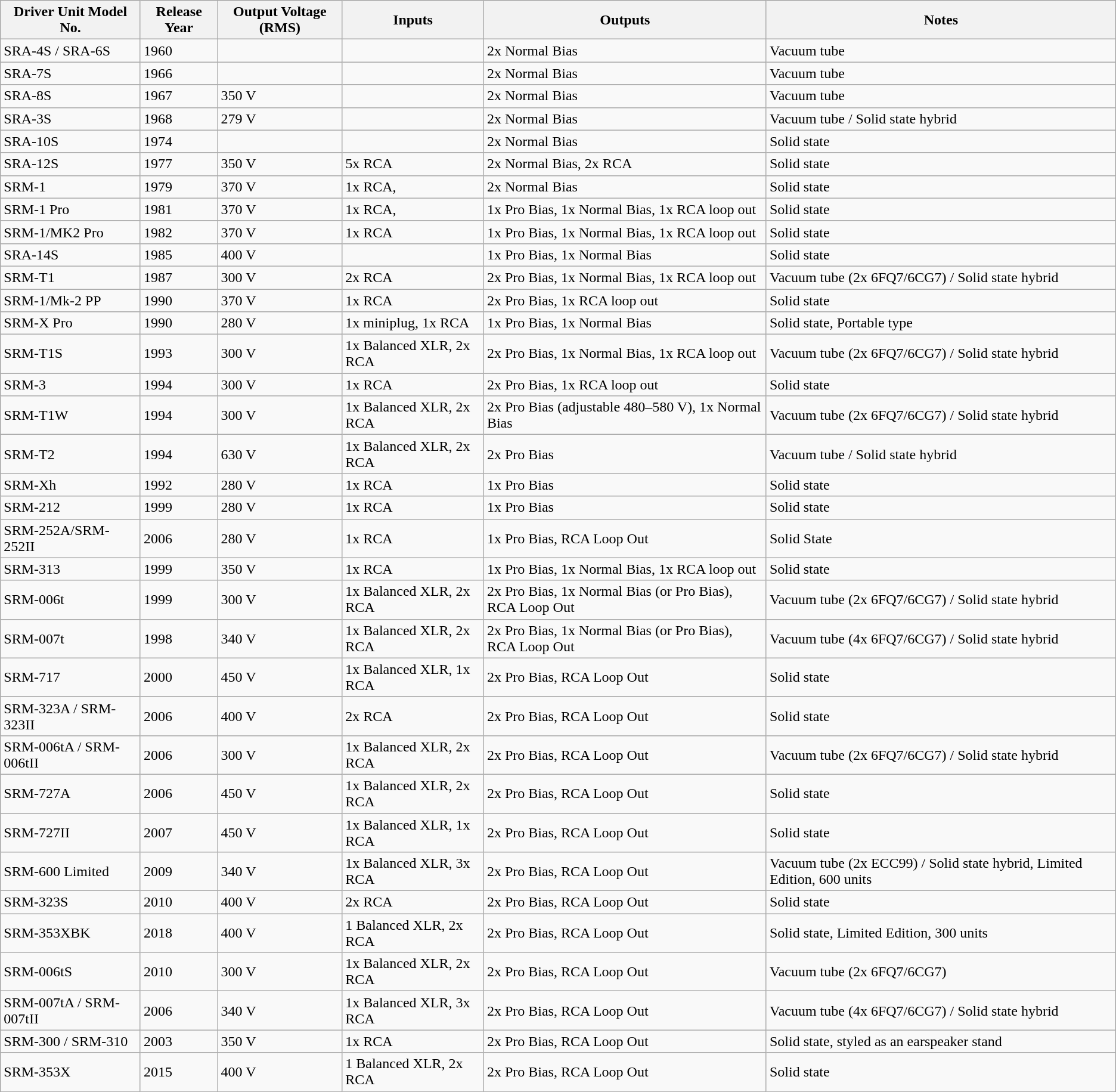<table class="wikitable">
<tr>
<th>Driver Unit Model No.</th>
<th>Release Year</th>
<th>Output Voltage (RMS)</th>
<th>Inputs</th>
<th>Outputs</th>
<th>Notes</th>
</tr>
<tr>
<td>SRA-4S / SRA-6S</td>
<td>1960</td>
<td></td>
<td></td>
<td>2x Normal Bias</td>
<td>Vacuum tube</td>
</tr>
<tr>
<td>SRA-7S</td>
<td>1966</td>
<td></td>
<td></td>
<td>2x Normal Bias</td>
<td>Vacuum tube</td>
</tr>
<tr>
<td>SRA-8S</td>
<td>1967</td>
<td>350 V</td>
<td></td>
<td>2x Normal Bias</td>
<td>Vacuum tube</td>
</tr>
<tr>
<td>SRA-3S</td>
<td>1968</td>
<td>279 V</td>
<td></td>
<td>2x Normal Bias</td>
<td>Vacuum tube / Solid state hybrid</td>
</tr>
<tr>
<td>SRA-10S</td>
<td>1974</td>
<td></td>
<td></td>
<td>2x Normal Bias</td>
<td>Solid state</td>
</tr>
<tr>
<td>SRA-12S</td>
<td>1977</td>
<td>350 V</td>
<td>5x RCA</td>
<td>2x Normal Bias, 2x RCA</td>
<td>Solid state</td>
</tr>
<tr>
<td>SRM-1</td>
<td>1979</td>
<td>370 V</td>
<td>1x RCA,</td>
<td>2x Normal Bias</td>
<td>Solid state</td>
</tr>
<tr>
<td>SRM-1 Pro</td>
<td>1981</td>
<td>370 V</td>
<td>1x RCA,</td>
<td>1x Pro Bias, 1x Normal Bias, 1x RCA loop out</td>
<td>Solid state</td>
</tr>
<tr>
<td>SRM-1/MK2 Pro</td>
<td>1982</td>
<td>370 V</td>
<td>1x RCA</td>
<td>1x Pro Bias, 1x Normal Bias, 1x RCA loop out</td>
<td>Solid state</td>
</tr>
<tr>
<td>SRA-14S</td>
<td>1985</td>
<td>400 V</td>
<td></td>
<td>1x Pro Bias, 1x Normal Bias</td>
<td>Solid state</td>
</tr>
<tr>
<td>SRM-T1</td>
<td>1987</td>
<td>300 V</td>
<td>2x RCA</td>
<td>2x Pro Bias, 1x Normal Bias, 1x RCA loop out</td>
<td>Vacuum tube (2x 6FQ7/6CG7) / Solid state hybrid</td>
</tr>
<tr>
<td>SRM-1/Mk-2 PP</td>
<td>1990</td>
<td>370 V</td>
<td>1x RCA</td>
<td>2x Pro Bias, 1x RCA loop out</td>
<td>Solid state</td>
</tr>
<tr>
<td>SRM-X Pro</td>
<td>1990</td>
<td>280 V</td>
<td>1x miniplug, 1x RCA</td>
<td>1x Pro Bias, 1x Normal Bias</td>
<td>Solid state, Portable type</td>
</tr>
<tr>
<td>SRM-T1S</td>
<td>1993</td>
<td>300 V</td>
<td>1x Balanced XLR, 2x RCA</td>
<td>2x Pro Bias, 1x Normal Bias, 1x RCA loop out</td>
<td>Vacuum tube (2x 6FQ7/6CG7) / Solid state hybrid</td>
</tr>
<tr>
<td>SRM-3</td>
<td>1994</td>
<td>300 V</td>
<td>1x RCA</td>
<td>2x Pro Bias, 1x RCA loop out</td>
<td>Solid state</td>
</tr>
<tr>
<td>SRM-T1W</td>
<td>1994</td>
<td>300 V</td>
<td>1x Balanced XLR, 2x RCA</td>
<td>2x Pro Bias (adjustable 480–580 V), 1x Normal Bias</td>
<td>Vacuum tube (2x 6FQ7/6CG7) / Solid state hybrid</td>
</tr>
<tr>
<td>SRM-T2</td>
<td>1994</td>
<td>630 V</td>
<td>1x Balanced XLR, 2x RCA</td>
<td>2x Pro Bias</td>
<td>Vacuum tube / Solid state hybrid</td>
</tr>
<tr>
<td>SRM-Xh</td>
<td>1992</td>
<td>280 V</td>
<td>1x RCA</td>
<td>1x Pro Bias</td>
<td>Solid state</td>
</tr>
<tr>
<td>SRM-212</td>
<td>1999</td>
<td>280 V</td>
<td>1x RCA</td>
<td>1x Pro Bias</td>
<td>Solid state</td>
</tr>
<tr>
<td>SRM-252A/SRM-252II</td>
<td>2006</td>
<td>280 V</td>
<td>1x RCA</td>
<td>1x Pro Bias, RCA Loop Out</td>
<td>Solid State</td>
</tr>
<tr>
<td>SRM-313</td>
<td>1999</td>
<td>350 V</td>
<td>1x RCA</td>
<td>1x Pro Bias, 1x Normal Bias, 1x RCA loop out</td>
<td>Solid state</td>
</tr>
<tr>
<td>SRM-006t</td>
<td>1999</td>
<td>300 V</td>
<td>1x Balanced XLR, 2x RCA</td>
<td>2x Pro Bias, 1x Normal Bias (or Pro Bias), RCA Loop Out</td>
<td>Vacuum tube (2x 6FQ7/6CG7) / Solid state hybrid</td>
</tr>
<tr>
<td>SRM-007t</td>
<td>1998</td>
<td>340 V</td>
<td>1x Balanced XLR, 2x RCA</td>
<td>2x Pro Bias, 1x Normal Bias (or Pro Bias), RCA Loop Out</td>
<td>Vacuum tube (4x 6FQ7/6CG7) / Solid state hybrid</td>
</tr>
<tr>
<td>SRM-717</td>
<td>2000</td>
<td>450 V</td>
<td>1x Balanced XLR, 1x RCA</td>
<td>2x Pro Bias, RCA Loop Out</td>
<td>Solid state</td>
</tr>
<tr>
<td>SRM-323A / SRM-323II</td>
<td>2006</td>
<td>400 V</td>
<td>2x RCA</td>
<td>2x Pro Bias, RCA Loop Out</td>
<td>Solid state</td>
</tr>
<tr>
<td>SRM-006tA / SRM-006tII</td>
<td>2006</td>
<td>300 V</td>
<td>1x Balanced XLR, 2x RCA</td>
<td>2x Pro Bias, RCA Loop Out</td>
<td>Vacuum tube (2x 6FQ7/6CG7) / Solid state hybrid</td>
</tr>
<tr>
<td>SRM-727A</td>
<td>2006</td>
<td>450 V</td>
<td>1x Balanced XLR, 2x RCA</td>
<td>2x Pro Bias, RCA Loop Out</td>
<td>Solid state</td>
</tr>
<tr>
<td>SRM-727II</td>
<td>2007</td>
<td>450 V</td>
<td>1x Balanced XLR, 1x RCA</td>
<td>2x Pro Bias, RCA Loop Out</td>
<td>Solid state</td>
</tr>
<tr>
<td>SRM-600 Limited</td>
<td>2009</td>
<td>340 V</td>
<td>1x Balanced XLR, 3x RCA</td>
<td>2x Pro Bias, RCA Loop Out</td>
<td>Vacuum tube (2x ECC99) / Solid state hybrid, Limited Edition, 600 units</td>
</tr>
<tr>
<td>SRM-323S</td>
<td>2010</td>
<td>400 V</td>
<td>2x RCA</td>
<td>2x Pro Bias, RCA Loop Out</td>
<td>Solid state</td>
</tr>
<tr>
<td>SRM-353XBK</td>
<td>2018</td>
<td>400 V</td>
<td>1 Balanced XLR, 2x RCA</td>
<td>2x Pro Bias, RCA Loop Out</td>
<td>Solid state, Limited Edition, 300 units</td>
</tr>
<tr>
<td>SRM-006tS</td>
<td>2010</td>
<td>300 V</td>
<td>1x Balanced XLR, 2x RCA</td>
<td>2x Pro Bias, RCA Loop Out</td>
<td>Vacuum tube (2x 6FQ7/6CG7)</td>
</tr>
<tr>
<td>SRM-007tA / SRM-007tII</td>
<td>2006</td>
<td>340 V</td>
<td>1x Balanced XLR, 3x RCA</td>
<td>2x Pro Bias, RCA Loop Out</td>
<td>Vacuum tube (4x 6FQ7/6CG7) / Solid state hybrid</td>
</tr>
<tr>
<td>SRM-300 / SRM-310</td>
<td>2003</td>
<td>350 V</td>
<td>1x RCA</td>
<td>2x Pro Bias, RCA Loop Out</td>
<td>Solid state, styled as an earspeaker stand</td>
</tr>
<tr>
<td>SRM-353X</td>
<td>2015</td>
<td>400 V</td>
<td>1 Balanced XLR, 2x RCA</td>
<td>2x Pro Bias, RCA Loop Out</td>
<td>Solid state</td>
</tr>
</table>
